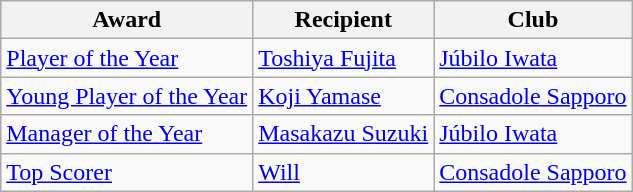<table class="wikitable">
<tr>
<th>Award</th>
<th>Recipient</th>
<th>Club</th>
</tr>
<tr>
<td><a href='#'>Player of the Year</a></td>
<td> <a href='#'>Toshiya Fujita</a></td>
<td><a href='#'>Júbilo Iwata</a></td>
</tr>
<tr>
<td><a href='#'>Young Player of the Year</a></td>
<td> <a href='#'>Koji Yamase</a></td>
<td><a href='#'>Consadole Sapporo</a></td>
</tr>
<tr>
<td><a href='#'>Manager of the Year</a></td>
<td> <a href='#'>Masakazu Suzuki</a></td>
<td><a href='#'>Júbilo Iwata</a></td>
</tr>
<tr>
<td><a href='#'>Top Scorer</a></td>
<td> <a href='#'>Will</a></td>
<td><a href='#'>Consadole Sapporo</a></td>
</tr>
</table>
